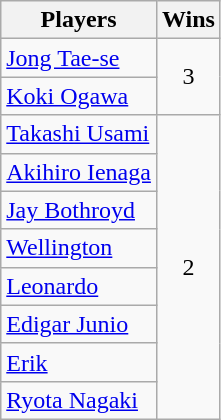<table class="wikitable plainrowheaders">
<tr>
<th scope=col>Players</th>
<th scope=col>Wins</th>
</tr>
<tr>
<td><a href='#'>Jong Tae-se</a></td>
<td rowspan=2 align=center>3</td>
</tr>
<tr>
<td><a href='#'>Koki Ogawa</a></td>
</tr>
<tr>
<td><a href='#'>Takashi Usami</a></td>
<td rowspan=8 align=center>2</td>
</tr>
<tr>
<td><a href='#'>Akihiro Ienaga</a></td>
</tr>
<tr>
<td><a href='#'>Jay Bothroyd</a></td>
</tr>
<tr>
<td><a href='#'>Wellington</a></td>
</tr>
<tr>
<td><a href='#'>Leonardo</a></td>
</tr>
<tr>
<td><a href='#'>Edigar Junio</a></td>
</tr>
<tr>
<td><a href='#'>Erik</a></td>
</tr>
<tr>
<td><a href='#'>Ryota Nagaki</a></td>
</tr>
</table>
